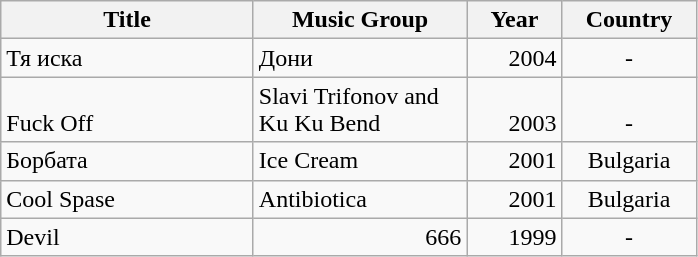<table class="wikitable sortable">
<tr>
<th>Title</th>
<th>Music Group</th>
<th>Year</th>
<th>Country</th>
</tr>
<tr>
<td width="161" height="13" valign="bottom">Тя иска</td>
<td width="135" valign="bottom">Дони</td>
<td align="right" width="56" align="center" valign="bottom">2004</td>
<td width="82" align="center" valign="bottom">-</td>
</tr>
<tr>
<td height="13" valign="bottom">Fuck Off</td>
<td valign="bottom">Slavi Trifonov and Ku Ku Bend</td>
<td align="right" align="center" valign="bottom">2003</td>
<td align="center" valign="bottom">-</td>
</tr>
<tr>
<td height="13" valign="bottom">Борбата</td>
<td valign="bottom">Ice Cream</td>
<td align="right" align="center" valign="bottom">2001</td>
<td align="center" valign="bottom">Bulgaria</td>
</tr>
<tr>
<td height="13" valign="bottom">Cool Spase</td>
<td valign="bottom">Antibiotica</td>
<td align="right" align="center" valign="bottom">2001</td>
<td align="center" valign="bottom">Bulgaria</td>
</tr>
<tr>
<td height="13" valign="bottom">Devil</td>
<td align="right" valign="bottom">666</td>
<td align="right" align="center" valign="bottom">1999</td>
<td align="center" valign="bottom">-</td>
</tr>
</table>
